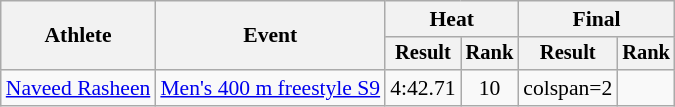<table class=wikitable style=font-size:90%;text-align:center>
<tr>
<th rowspan=2>Athlete</th>
<th rowspan=2>Event</th>
<th colspan=2>Heat</th>
<th colspan=2>Final</th>
</tr>
<tr style=font-size:95%>
<th>Result</th>
<th>Rank</th>
<th>Result</th>
<th>Rank</th>
</tr>
<tr>
<td align=left><a href='#'>Naveed Rasheen</a></td>
<td align=left><a href='#'>Men's 400 m freestyle S9</a></td>
<td>4:42.71</td>
<td>10</td>
<td>colspan=2 </td>
</tr>
</table>
